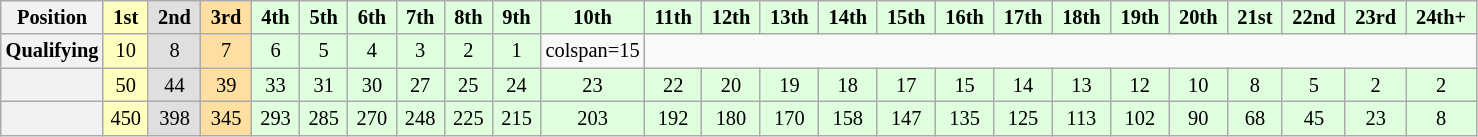<table class="wikitable" style="font-size:85%; text-align:center;">
<tr>
<th>Position</th>
<td style="background:#ffffbf;"> <strong>1st</strong> </td>
<td style="background:#dfdfdf;"> <strong>2nd</strong> </td>
<td style="background:#ffdf9f;"> <strong>3rd</strong> </td>
<td style="background:#dfffdf;"> <strong>4th</strong> </td>
<td style="background:#dfffdf;"> <strong>5th</strong> </td>
<td style="background:#dfffdf;"> <strong>6th</strong> </td>
<td style="background:#dfffdf;"> <strong>7th</strong> </td>
<td style="background:#dfffdf;"> <strong>8th</strong> </td>
<td style="background:#dfffdf;"> <strong>9th</strong> </td>
<td style="background:#dfffdf;"> <strong>10th</strong> </td>
<td style="background:#dfffdf;"> <strong>11th</strong> </td>
<td style="background:#dfffdf;"> <strong>12th</strong> </td>
<td style="background:#dfffdf;"> <strong>13th</strong> </td>
<td style="background:#dfffdf;"> <strong>14th</strong> </td>
<td style="background:#dfffdf;"> <strong>15th</strong> </td>
<td style="background:#dfffdf;"> <strong>16th</strong> </td>
<td style="background:#dfffdf;"> <strong>17th</strong> </td>
<td style="background:#dfffdf;"> <strong>18th</strong> </td>
<td style="background:#dfffdf;"> <strong>19th</strong> </td>
<td style="background:#dfffdf;"> <strong>20th</strong> </td>
<td style="background:#dfffdf;"> <strong>21st</strong> </td>
<td style="background:#dfffdf;"> <strong>22nd</strong> </td>
<td style="background:#dfffdf;"> <strong>23rd</strong> </td>
<td style="background:#dfffdf;"> <strong>24th+</strong> </td>
</tr>
<tr align="center">
<th>Qualifying</th>
<td style="background:#ffffbf;">10</td>
<td style="background:#dfdfdf;">8</td>
<td style="background:#ffdf9f;">7</td>
<td style="background:#dfffdf;">6</td>
<td style="background:#dfffdf;">5</td>
<td style="background:#dfffdf;">4</td>
<td style="background:#dfffdf;">3</td>
<td style="background:#dfffdf;">2</td>
<td style="background:#dfffdf;">1</td>
<td>colspan=15 </td>
</tr>
<tr align="center">
<th></th>
<td style="background:#ffffbf;">50</td>
<td style="background:#dfdfdf;">44</td>
<td style="background:#ffdf9f;">39</td>
<td style="background:#dfffdf;">33</td>
<td style="background:#dfffdf;">31</td>
<td style="background:#dfffdf;">30</td>
<td style="background:#dfffdf;">27</td>
<td style="background:#dfffdf;">25</td>
<td style="background:#dfffdf;">24</td>
<td style="background:#dfffdf;">23</td>
<td style="background:#dfffdf;">22</td>
<td style="background:#dfffdf;">20</td>
<td style="background:#dfffdf;">19</td>
<td style="background:#dfffdf;">18</td>
<td style="background:#dfffdf;">17</td>
<td style="background:#dfffdf;">15</td>
<td style="background:#dfffdf;">14</td>
<td style="background:#dfffdf;">13</td>
<td style="background:#dfffdf;">12</td>
<td style="background:#dfffdf;">10</td>
<td style="background:#dfffdf;">8</td>
<td style="background:#dfffdf;">5</td>
<td style="background:#dfffdf;">2</td>
<td style="background:#dfffdf;">2</td>
</tr>
<tr align="center">
<th></th>
<td style="background:#ffffbf;">450</td>
<td style="background:#dfdfdf;">398</td>
<td style="background:#ffdf9f;">345</td>
<td style="background:#dfffdf;">293</td>
<td style="background:#dfffdf;">285</td>
<td style="background:#dfffdf;">270</td>
<td style="background:#dfffdf;">248</td>
<td style="background:#dfffdf;">225</td>
<td style="background:#dfffdf;">215</td>
<td style="background:#dfffdf;">203</td>
<td style="background:#dfffdf;">192</td>
<td style="background:#dfffdf;">180</td>
<td style="background:#dfffdf;">170</td>
<td style="background:#dfffdf;">158</td>
<td style="background:#dfffdf;">147</td>
<td style="background:#dfffdf;">135</td>
<td style="background:#dfffdf;">125</td>
<td style="background:#dfffdf;">113</td>
<td style="background:#dfffdf;">102</td>
<td style="background:#dfffdf;">90</td>
<td style="background:#dfffdf;">68</td>
<td style="background:#dfffdf;">45</td>
<td style="background:#dfffdf;">23</td>
<td style="background:#dfffdf;">8</td>
</tr>
</table>
